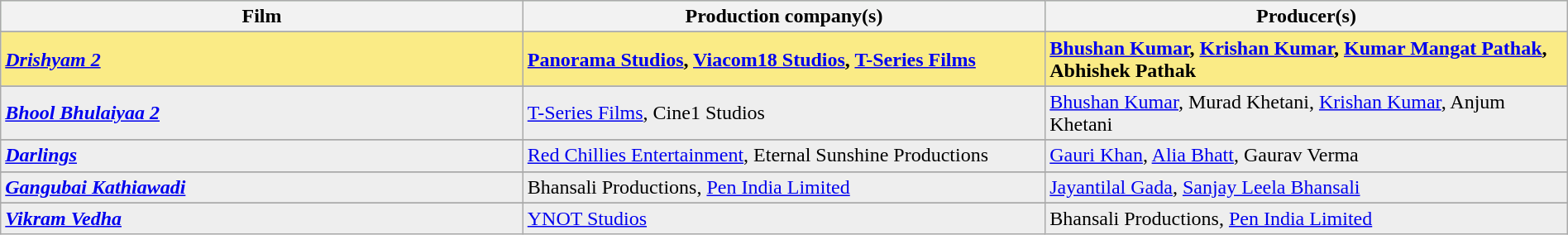<table class="wikitable" border="1" width="100%">
<tr style="background:#bebe">
<th width="33%">Film</th>
<th width="33%">Production company(s)</th>
<th width="33%">Producer(s)</th>
</tr>
<tr>
</tr>
<tr style="background:#FAEB86">
<td><strong><em><a href='#'>Drishyam 2</a></em></strong></td>
<td><strong><a href='#'>Panorama Studios</a>, <a href='#'>Viacom18 Studios</a>, <a href='#'>T-Series Films</a></strong></td>
<td><strong><a href='#'>Bhushan Kumar</a>, <a href='#'>Krishan Kumar</a>, <a href='#'>Kumar Mangat Pathak</a>, Abhishek Pathak</strong></td>
</tr>
<tr>
</tr>
<tr style="background:#EEEEEE">
<td><strong><em><a href='#'>Bhool Bhulaiyaa 2</a></em></strong></td>
<td><a href='#'>T-Series Films</a>, Cine1 Studios</td>
<td><a href='#'>Bhushan Kumar</a>, Murad Khetani, <a href='#'>Krishan Kumar</a>, Anjum Khetani</td>
</tr>
<tr>
</tr>
<tr style="background:#EEEEEE">
<td><em><a href='#'><strong>Darlings</strong></a></em></td>
<td><a href='#'>Red Chillies Entertainment</a>, Eternal Sunshine Productions</td>
<td><a href='#'>Gauri Khan</a>, <a href='#'>Alia Bhatt</a>, Gaurav Verma</td>
</tr>
<tr>
</tr>
<tr style="background:#EEEEEE">
<td><strong><em><a href='#'>Gangubai Kathiawadi</a></em></strong></td>
<td>Bhansali Productions, <a href='#'>Pen India Limited</a></td>
<td><a href='#'>Jayantilal Gada</a>, <a href='#'>Sanjay Leela Bhansali</a></td>
</tr>
<tr>
</tr>
<tr style="background:#EEEEEE">
<td><em><a href='#'><strong>Vikram Vedha</strong></a></em></td>
<td><a href='#'>YNOT Studios</a></td>
<td>Bhansali Productions, <a href='#'>Pen India Limited</a></td>
</tr>
</table>
